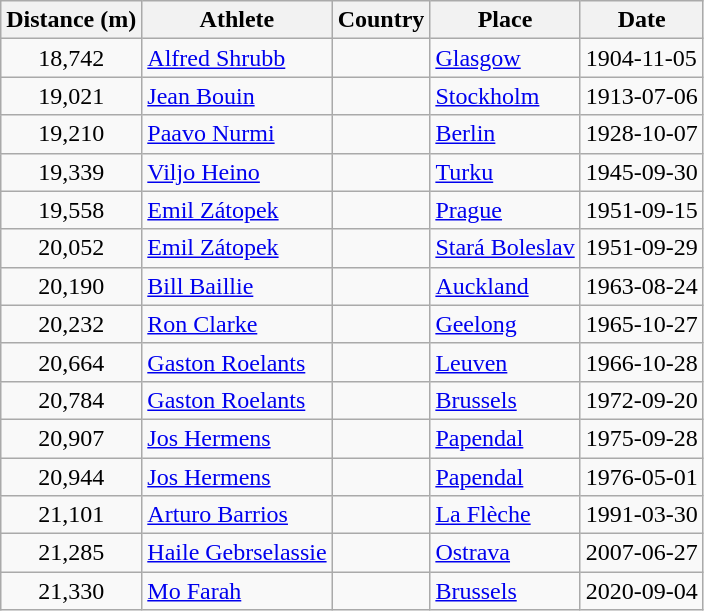<table class="wikitable" border="1">
<tr>
<th>Distance (m)</th>
<th>Athlete</th>
<th>Country</th>
<th>Place</th>
<th>Date</th>
</tr>
<tr>
<td align=center>18,742</td>
<td><a href='#'>Alfred Shrubb</a></td>
<td></td>
<td><a href='#'>Glasgow</a></td>
<td>1904-11-05</td>
</tr>
<tr>
<td align=center>19,021</td>
<td><a href='#'>Jean Bouin</a></td>
<td></td>
<td><a href='#'>Stockholm</a></td>
<td>1913-07-06</td>
</tr>
<tr>
<td align=center>19,210</td>
<td><a href='#'>Paavo Nurmi</a></td>
<td></td>
<td><a href='#'>Berlin</a></td>
<td>1928-10-07</td>
</tr>
<tr>
<td align=center>19,339</td>
<td><a href='#'>Viljo Heino</a></td>
<td></td>
<td><a href='#'>Turku</a></td>
<td>1945-09-30</td>
</tr>
<tr>
<td align=center>19,558</td>
<td><a href='#'>Emil Zátopek</a></td>
<td></td>
<td><a href='#'>Prague</a></td>
<td>1951-09-15</td>
</tr>
<tr>
<td align=center>20,052</td>
<td><a href='#'>Emil Zátopek</a></td>
<td></td>
<td><a href='#'>Stará Boleslav</a></td>
<td>1951-09-29</td>
</tr>
<tr>
<td align=center>20,190</td>
<td><a href='#'>Bill Baillie</a></td>
<td></td>
<td><a href='#'>Auckland</a></td>
<td>1963-08-24</td>
</tr>
<tr>
<td align=center>20,232</td>
<td><a href='#'>Ron Clarke</a></td>
<td></td>
<td><a href='#'>Geelong</a></td>
<td>1965-10-27</td>
</tr>
<tr>
<td align=center>20,664</td>
<td><a href='#'>Gaston Roelants</a></td>
<td></td>
<td><a href='#'>Leuven</a></td>
<td>1966-10-28</td>
</tr>
<tr>
<td align=center>20,784</td>
<td><a href='#'>Gaston Roelants</a></td>
<td></td>
<td><a href='#'>Brussels</a></td>
<td>1972-09-20</td>
</tr>
<tr>
<td align=center>20,907</td>
<td><a href='#'>Jos Hermens</a></td>
<td></td>
<td><a href='#'>Papendal</a></td>
<td>1975-09-28</td>
</tr>
<tr>
<td align=center>20,944</td>
<td><a href='#'>Jos Hermens</a></td>
<td></td>
<td><a href='#'>Papendal</a></td>
<td>1976-05-01</td>
</tr>
<tr>
<td align=center>21,101</td>
<td><a href='#'>Arturo Barrios</a></td>
<td></td>
<td><a href='#'>La Flèche</a></td>
<td>1991-03-30</td>
</tr>
<tr>
<td align=center>21,285</td>
<td><a href='#'>Haile Gebrselassie</a></td>
<td></td>
<td><a href='#'>Ostrava</a></td>
<td>2007-06-27</td>
</tr>
<tr>
<td align=center>21,330</td>
<td><a href='#'>Mo Farah</a></td>
<td></td>
<td><a href='#'>Brussels</a></td>
<td>2020-09-04</td>
</tr>
</table>
